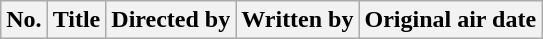<table class="wikitable plainrowheaders" style="background:#fff;">
<tr>
<th style="background:#;">No.</th>
<th style="background:#;">Title</th>
<th style="background:#;">Directed by</th>
<th style="background:#;">Written by</th>
<th style="background:#;">Original air date<br>






</th>
</tr>
</table>
